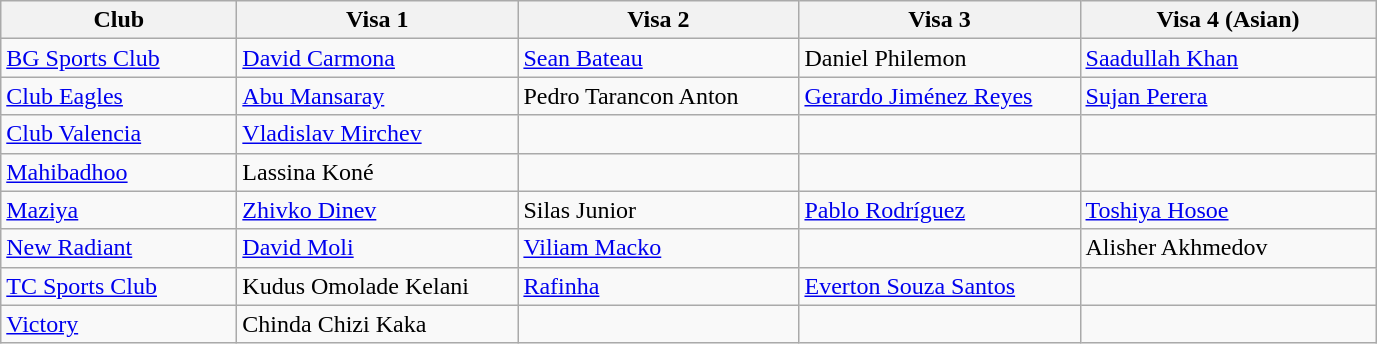<table class="wikitable">
<tr>
<th style="width:150px;">Club</th>
<th style="width:180px;">Visa 1</th>
<th style="width:180px;">Visa 2</th>
<th style="width:180px;">Visa 3</th>
<th style="width:190px;">Visa 4 (Asian)</th>
</tr>
<tr style="vertical-align:top;">
<td><a href='#'>BG Sports Club</a></td>
<td> <a href='#'>David Carmona</a></td>
<td> <a href='#'>Sean Bateau</a></td>
<td> Daniel Philemon</td>
<td> <a href='#'>Saadullah Khan</a></td>
</tr>
<tr style="vertical-align:top;">
<td><a href='#'>Club Eagles</a></td>
<td> <a href='#'>Abu Mansaray</a></td>
<td> Pedro Tarancon Anton</td>
<td> <a href='#'>Gerardo Jiménez Reyes</a></td>
<td> <a href='#'>Sujan Perera</a></td>
</tr>
<tr style="vertical-align:top;">
<td><a href='#'>Club Valencia</a></td>
<td> <a href='#'>Vladislav Mirchev</a></td>
<td></td>
<td></td>
<td></td>
</tr>
<tr style="vertical-align:top;">
<td><a href='#'>Mahibadhoo</a></td>
<td> Lassina Koné</td>
<td></td>
<td></td>
<td></td>
</tr>
<tr style="vertical-align:top;">
<td><a href='#'>Maziya</a></td>
<td> <a href='#'>Zhivko Dinev</a></td>
<td> Silas Junior</td>
<td> <a href='#'>Pablo Rodríguez</a></td>
<td> <a href='#'>Toshiya Hosoe</a></td>
</tr>
<tr style="vertical-align:top;">
<td><a href='#'>New Radiant</a></td>
<td> <a href='#'>David Moli</a></td>
<td> <a href='#'>Viliam Macko</a></td>
<td></td>
<td> Alisher Akhmedov</td>
</tr>
<tr style="vertical-align:top;">
<td><a href='#'>TC Sports Club</a></td>
<td> Kudus Omolade Kelani</td>
<td> <a href='#'>Rafinha</a></td>
<td> <a href='#'>Everton Souza Santos</a></td>
<td></td>
</tr>
<tr style="vertical-align:top;">
<td><a href='#'>Victory</a></td>
<td> Chinda Chizi Kaka</td>
<td></td>
<td></td>
<td></td>
</tr>
</table>
